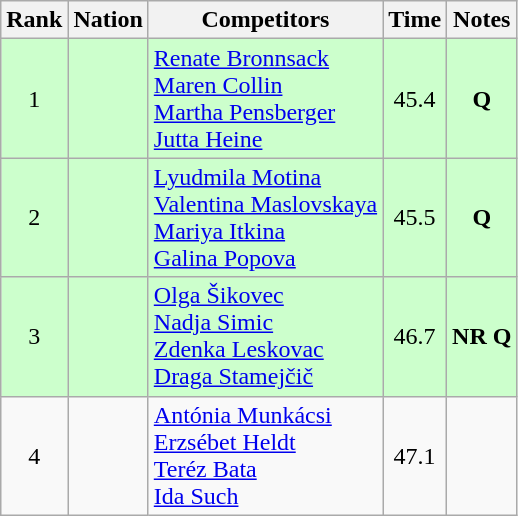<table class="wikitable sortable" style="text-align:center">
<tr>
<th>Rank</th>
<th>Nation</th>
<th>Competitors</th>
<th>Time</th>
<th>Notes</th>
</tr>
<tr bgcolor=ccffcc>
<td>1</td>
<td align=left></td>
<td align=left><a href='#'>Renate Bronnsack</a><br><a href='#'>Maren Collin</a><br><a href='#'>Martha Pensberger</a><br><a href='#'>Jutta Heine</a></td>
<td>45.4</td>
<td><strong>Q</strong></td>
</tr>
<tr bgcolor=ccffcc>
<td>2</td>
<td align=left></td>
<td align=left><a href='#'>Lyudmila Motina</a><br><a href='#'>Valentina Maslovskaya</a><br><a href='#'>Mariya Itkina</a><br><a href='#'>Galina Popova</a></td>
<td>45.5</td>
<td><strong>Q</strong></td>
</tr>
<tr bgcolor=ccffcc>
<td>3</td>
<td align=left></td>
<td align=left><a href='#'>Olga Šikovec</a><br><a href='#'>Nadja Simic</a><br><a href='#'>Zdenka Leskovac</a><br><a href='#'>Draga Stamejčič</a></td>
<td>46.7</td>
<td><strong>NR Q</strong></td>
</tr>
<tr>
<td>4</td>
<td align=left></td>
<td align=left><a href='#'>Antónia Munkácsi</a><br><a href='#'>Erzsébet Heldt</a><br><a href='#'>Teréz Bata</a><br><a href='#'>Ida Such</a></td>
<td>47.1</td>
<td></td>
</tr>
</table>
